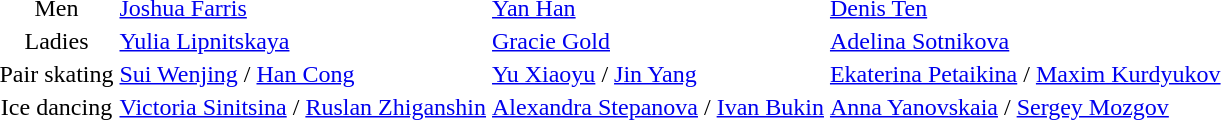<table>
<tr>
<td align=center>Men</td>
<td> <a href='#'>Joshua Farris</a></td>
<td> <a href='#'>Yan Han</a></td>
<td> <a href='#'>Denis Ten</a></td>
</tr>
<tr>
<td align=center>Ladies</td>
<td> <a href='#'>Yulia Lipnitskaya</a></td>
<td> <a href='#'>Gracie Gold</a></td>
<td> <a href='#'>Adelina Sotnikova</a></td>
</tr>
<tr>
<td align=center>Pair skating</td>
<td> <a href='#'>Sui Wenjing</a> / <a href='#'>Han Cong</a></td>
<td> <a href='#'>Yu Xiaoyu</a> / <a href='#'>Jin Yang</a></td>
<td> <a href='#'>Ekaterina Petaikina</a> / <a href='#'>Maxim Kurdyukov</a></td>
</tr>
<tr>
<td align=center>Ice dancing</td>
<td> <a href='#'>Victoria Sinitsina</a> / <a href='#'>Ruslan Zhiganshin</a></td>
<td> <a href='#'>Alexandra Stepanova</a> / <a href='#'>Ivan Bukin</a></td>
<td> <a href='#'>Anna Yanovskaia</a> / <a href='#'>Sergey Mozgov</a></td>
</tr>
</table>
